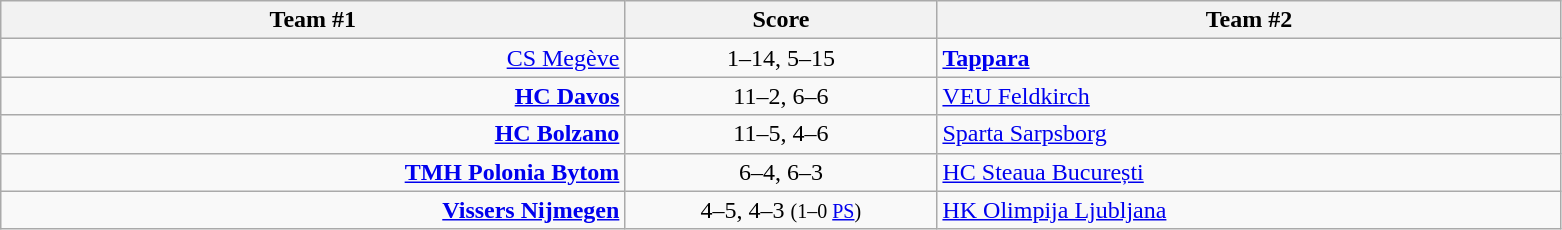<table class="wikitable" style="text-align: center;">
<tr>
<th width=22%>Team #1</th>
<th width=11%>Score</th>
<th width=22%>Team #2</th>
</tr>
<tr>
<td style="text-align: right;"><a href='#'>CS Megève</a> </td>
<td>1–14, 5–15</td>
<td style="text-align: left;"> <strong><a href='#'>Tappara</a></strong></td>
</tr>
<tr>
<td style="text-align: right;"><strong><a href='#'>HC Davos</a></strong> </td>
<td>11–2, 6–6</td>
<td style="text-align: left;"> <a href='#'>VEU Feldkirch</a></td>
</tr>
<tr>
<td style="text-align: right;"><strong><a href='#'>HC Bolzano</a></strong> </td>
<td>11–5, 4–6</td>
<td style="text-align: left;"> <a href='#'>Sparta Sarpsborg</a></td>
</tr>
<tr>
<td style="text-align: right;"><strong><a href='#'>TMH Polonia Bytom</a></strong> </td>
<td>6–4, 6–3</td>
<td style="text-align: left;"> <a href='#'>HC Steaua București</a></td>
</tr>
<tr>
<td style="text-align: right;"><strong><a href='#'>Vissers Nijmegen</a></strong> </td>
<td>4–5, 4–3 <small>(1–0 <a href='#'>PS</a>)</small></td>
<td style="text-align: left;"> <a href='#'>HK Olimpija Ljubljana</a></td>
</tr>
</table>
